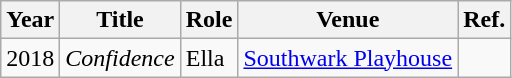<table class="wikitable">
<tr>
<th>Year</th>
<th>Title</th>
<th>Role</th>
<th>Venue</th>
<th>Ref.</th>
</tr>
<tr>
<td>2018</td>
<td><em>Confidence</em></td>
<td>Ella</td>
<td><a href='#'>Southwark Playhouse</a></td>
<td></td>
</tr>
</table>
